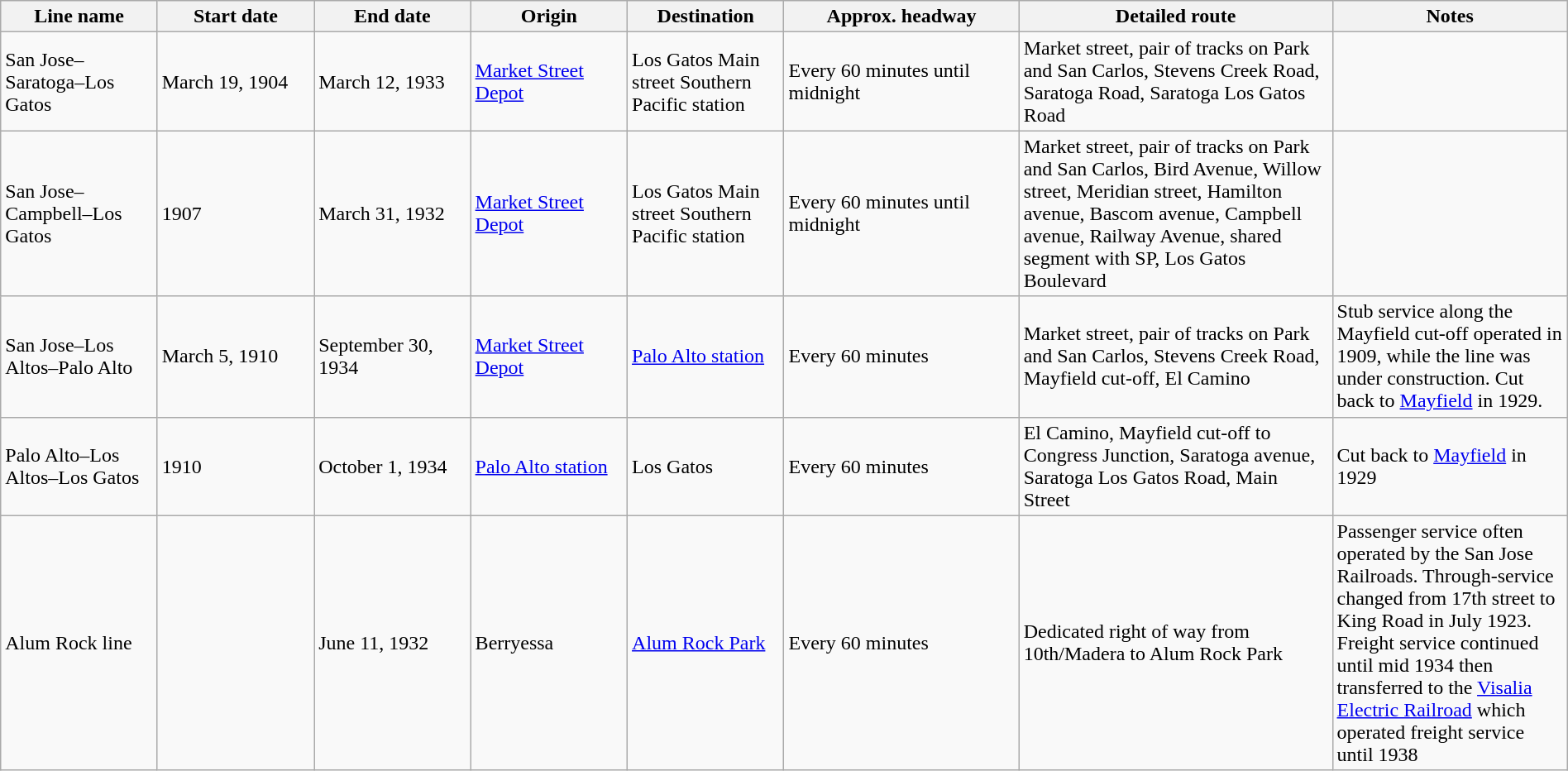<table class="wikitable" width="100%">
<tr>
<th width="10%">Line name</th>
<th width="10%">Start date</th>
<th width="10%">End date</th>
<th width="10%">Origin</th>
<th width="10%">Destination</th>
<th width="15%">Approx. headway</th>
<th width="20%">Detailed route</th>
<th width="20%">Notes</th>
</tr>
<tr>
<td>San Jose–Saratoga–Los Gatos</td>
<td>March 19, 1904</td>
<td>March 12, 1933</td>
<td><a href='#'>Market Street Depot</a></td>
<td>Los Gatos Main street Southern Pacific station</td>
<td>Every 60 minutes until midnight</td>
<td>Market street, pair of tracks on Park and San Carlos, Stevens Creek Road, Saratoga Road, Saratoga Los Gatos Road</td>
<td></td>
</tr>
<tr>
<td>San Jose–Campbell–Los Gatos</td>
<td>1907</td>
<td>March 31, 1932</td>
<td><a href='#'>Market Street Depot</a></td>
<td>Los Gatos Main street Southern Pacific station</td>
<td>Every 60 minutes until midnight</td>
<td>Market street, pair of tracks on Park and San Carlos, Bird Avenue, Willow street, Meridian street, Hamilton avenue, Bascom avenue, Campbell avenue, Railway Avenue, shared segment with SP, Los Gatos Boulevard</td>
<td></td>
</tr>
<tr>
<td>San Jose–Los Altos–Palo Alto</td>
<td>March 5, 1910</td>
<td>September 30, 1934</td>
<td><a href='#'>Market Street Depot</a></td>
<td><a href='#'>Palo Alto station</a></td>
<td>Every 60 minutes</td>
<td>Market street, pair of tracks on Park and San Carlos, Stevens Creek Road, Mayfield cut-off, El Camino</td>
<td>Stub service along the Mayfield cut-off operated in 1909, while the line was under construction. Cut back to <a href='#'>Mayfield</a> in 1929.</td>
</tr>
<tr>
<td>Palo Alto–Los Altos–Los Gatos</td>
<td>1910</td>
<td>October 1, 1934</td>
<td><a href='#'>Palo Alto station</a></td>
<td>Los Gatos</td>
<td>Every 60 minutes</td>
<td>El Camino, Mayfield cut-off to Congress Junction, Saratoga avenue, Saratoga Los Gatos Road, Main Street</td>
<td>Cut back to <a href='#'>Mayfield</a> in 1929</td>
</tr>
<tr>
<td>Alum Rock line</td>
<td></td>
<td>June 11, 1932</td>
<td>Berryessa</td>
<td><a href='#'>Alum Rock Park</a></td>
<td>Every 60 minutes</td>
<td>Dedicated right of way from 10th/Madera to Alum Rock Park</td>
<td>Passenger service often operated by the San Jose Railroads. Through-service changed from 17th street to King Road in July 1923. Freight service continued until mid 1934 then transferred to the <a href='#'>Visalia Electric Railroad</a> which operated freight service until 1938</td>
</tr>
</table>
